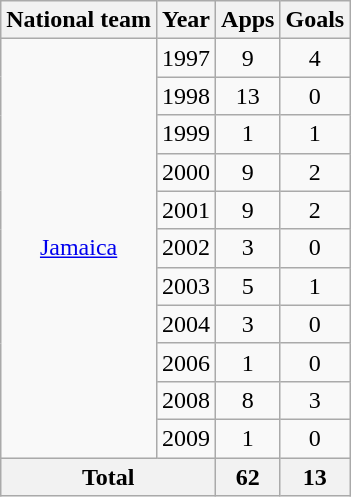<table class=wikitable style="text-align: center">
<tr>
<th>National team</th>
<th>Year</th>
<th>Apps</th>
<th>Goals</th>
</tr>
<tr>
<td rowspan=11><a href='#'>Jamaica</a></td>
<td>1997</td>
<td>9</td>
<td>4</td>
</tr>
<tr>
<td>1998</td>
<td>13</td>
<td>0</td>
</tr>
<tr>
<td>1999</td>
<td>1</td>
<td>1</td>
</tr>
<tr>
<td>2000</td>
<td>9</td>
<td>2</td>
</tr>
<tr>
<td>2001</td>
<td>9</td>
<td>2</td>
</tr>
<tr>
<td>2002</td>
<td>3</td>
<td>0</td>
</tr>
<tr>
<td>2003</td>
<td>5</td>
<td>1</td>
</tr>
<tr>
<td>2004</td>
<td>3</td>
<td>0</td>
</tr>
<tr>
<td>2006</td>
<td>1</td>
<td>0</td>
</tr>
<tr>
<td>2008</td>
<td>8</td>
<td>3</td>
</tr>
<tr>
<td>2009</td>
<td>1</td>
<td>0</td>
</tr>
<tr>
<th colspan=2>Total</th>
<th>62</th>
<th>13</th>
</tr>
</table>
